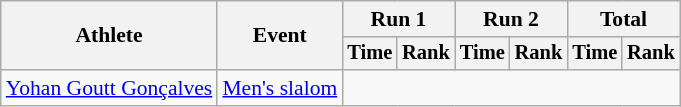<table class="wikitable" style="font-size:90%">
<tr>
<th rowspan=2>Athlete</th>
<th rowspan=2>Event</th>
<th colspan=2>Run 1</th>
<th colspan=2>Run 2</th>
<th colspan=2>Total</th>
</tr>
<tr style="font-size:95%">
<th>Time</th>
<th>Rank</th>
<th>Time</th>
<th>Rank</th>
<th>Time</th>
<th>Rank</th>
</tr>
<tr align=center>
<td align=left><a href='#'>Yohan Goutt Gonçalves</a></td>
<td align=left><a href='#'>Men's slalom</a></td>
<td colspan=6></td>
</tr>
</table>
